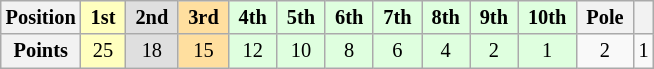<table class="wikitable" style="font-size:85%; text-align:center">
<tr>
<th>Position</th>
<td style="background:#FFFFBF;"> <strong>1st</strong> </td>
<td style="background:#DFDFDF;"> <strong>2nd</strong> </td>
<td style="background:#FFDF9F;"> <strong>3rd</strong> </td>
<td style="background:#DFFFDF;"> <strong>4th</strong> </td>
<td style="background:#DFFFDF;"> <strong>5th</strong> </td>
<td style="background:#DFFFDF;"> <strong>6th</strong> </td>
<td style="background:#DFFFDF;"> <strong>7th</strong> </td>
<td style="background:#DFFFDF;"> <strong>8th</strong> </td>
<td style="background:#DFFFDF;"> <strong>9th</strong> </td>
<td style="background:#DFFFDF;"> <strong>10th</strong> </td>
<th> Pole </th>
<th>  </th>
</tr>
<tr>
<th>Points</th>
<td style="background:#FFFFBF;">25</td>
<td style="background:#DFDFDF;">18</td>
<td style="background:#FFDF9F;">15</td>
<td style="background:#DFFFDF;">12</td>
<td style="background:#DFFFDF;">10</td>
<td style="background:#DFFFDF;">8</td>
<td style="background:#DFFFDF;">6</td>
<td style="background:#DFFFDF;">4</td>
<td style="background:#DFFFDF;">2</td>
<td style="background:#DFFFDF;">1</td>
<td>2</td>
<td>1</td>
</tr>
</table>
